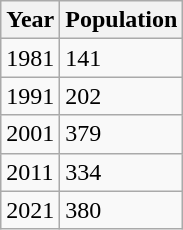<table class="wikitable">
<tr>
<th>Year</th>
<th>Population</th>
</tr>
<tr>
<td>1981</td>
<td>141</td>
</tr>
<tr>
<td>1991</td>
<td>202</td>
</tr>
<tr>
<td>2001</td>
<td>379</td>
</tr>
<tr>
<td>2011</td>
<td>334</td>
</tr>
<tr>
<td>2021</td>
<td>380</td>
</tr>
</table>
